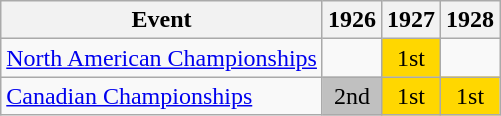<table class="wikitable">
<tr>
<th>Event</th>
<th>1926</th>
<th>1927</th>
<th>1928</th>
</tr>
<tr>
<td><a href='#'>North American Championships</a></td>
<td></td>
<td align="center" bgcolor="gold">1st</td>
<td></td>
</tr>
<tr>
<td><a href='#'>Canadian Championships</a></td>
<td align="center" bgcolor="silver">2nd</td>
<td align="center" bgcolor="gold">1st</td>
<td align="center" bgcolor="gold">1st</td>
</tr>
</table>
